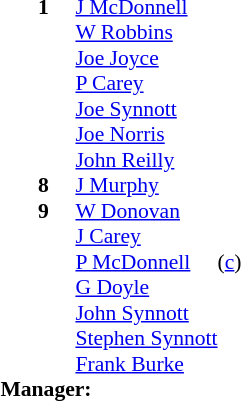<table cellspacing="0" cellpadding="0" style="font-size:90%; margin:0.2em auto;">
<tr>
<th width="25"></th>
<th width="25"></th>
</tr>
<tr>
<td></td>
<td><strong>1</strong></td>
<td><a href='#'>J McDonnell</a></td>
<td></td>
<td></td>
</tr>
<tr>
<td></td>
<td><strong> </strong></td>
<td><a href='#'>W Robbins</a></td>
<td></td>
<td></td>
</tr>
<tr>
<td></td>
<td><strong> </strong></td>
<td><a href='#'>Joe Joyce</a></td>
<td></td>
<td></td>
</tr>
<tr>
<td></td>
<td><strong> </strong></td>
<td><a href='#'>P Carey</a></td>
<td></td>
<td></td>
</tr>
<tr>
<td></td>
<td><strong> </strong></td>
<td><a href='#'>Joe Synnott</a></td>
<td></td>
<td></td>
</tr>
<tr>
<td></td>
<td><strong> </strong></td>
<td><a href='#'>Joe Norris</a></td>
<td></td>
<td></td>
</tr>
<tr>
<td></td>
<td><strong> </strong></td>
<td><a href='#'>John Reilly</a></td>
<td></td>
<td></td>
</tr>
<tr>
<td></td>
<td><strong>8</strong></td>
<td><a href='#'>J Murphy</a></td>
<td></td>
<td></td>
</tr>
<tr>
<td></td>
<td><strong>9</strong></td>
<td><a href='#'>W Donovan</a></td>
<td></td>
<td></td>
</tr>
<tr>
<td></td>
<td><strong> </strong></td>
<td><a href='#'>J Carey</a></td>
<td></td>
<td></td>
</tr>
<tr>
<td></td>
<td><strong> </strong></td>
<td><a href='#'>P McDonnell</a></td>
<td></td>
<td>(<a href='#'>c</a>)</td>
</tr>
<tr>
<td></td>
<td><strong> </strong></td>
<td><a href='#'>G Doyle</a></td>
<td></td>
<td></td>
</tr>
<tr>
<td></td>
<td><strong> </strong></td>
<td><a href='#'>John Synnott</a></td>
<td></td>
<td></td>
</tr>
<tr>
<td></td>
<td><strong> </strong></td>
<td><a href='#'>Stephen Synnott</a></td>
<td></td>
<td></td>
</tr>
<tr>
<td></td>
<td><strong> </strong></td>
<td><a href='#'>Frank Burke</a></td>
<td></td>
<td></td>
</tr>
<tr>
<td colspan=3><strong>Manager:</strong></td>
</tr>
</table>
